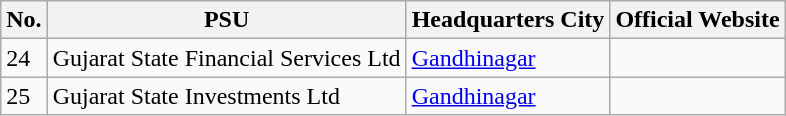<table class="wikitable">
<tr>
<th>No.</th>
<th>PSU</th>
<th>Headquarters City</th>
<th>Official Website</th>
</tr>
<tr>
<td>24</td>
<td>Gujarat State Financial Services Ltd</td>
<td><a href='#'>Gandhinagar</a></td>
<td></td>
</tr>
<tr>
<td>25</td>
<td>Gujarat State Investments Ltd</td>
<td><a href='#'>Gandhinagar</a></td>
<td></td>
</tr>
</table>
